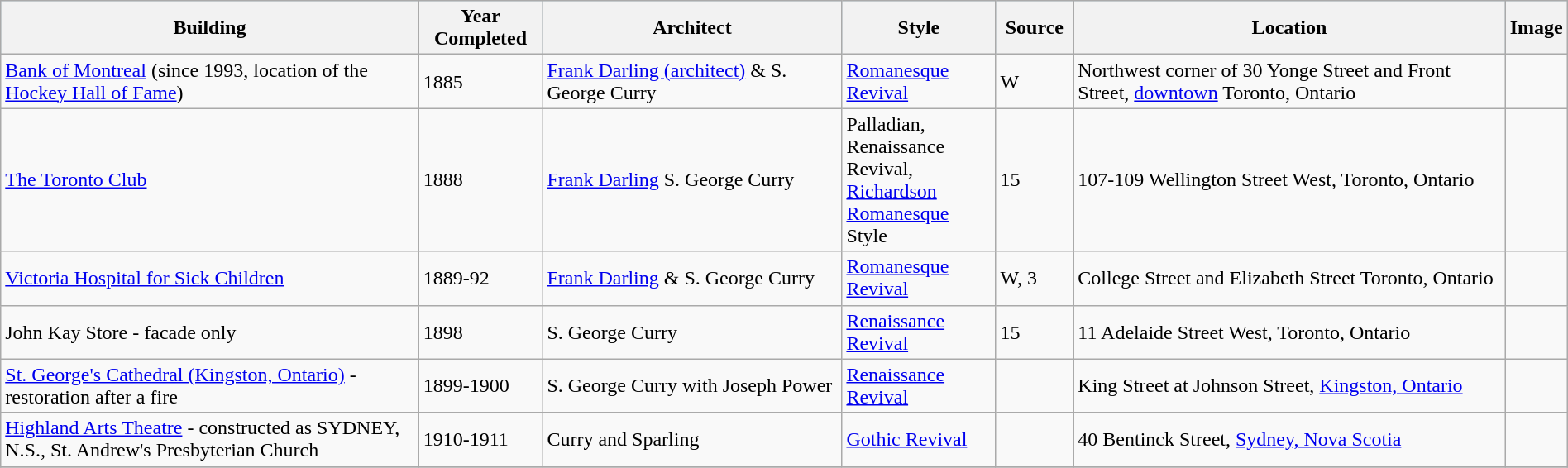<table class="wikitable" style="margin:1em auto;">
<tr style="background:lightblue;">
<th width=28%>Building</th>
<th width=8%>Year Completed</th>
<th width=20%>Architect</th>
<th width=10%>Style</th>
<th width=5%>Source</th>
<th width=32%>Location</th>
<th width=7%>Image</th>
</tr>
<tr>
<td><a href='#'>Bank of Montreal</a> (since 1993, location of the <a href='#'>Hockey Hall of Fame</a>)</td>
<td>1885</td>
<td><a href='#'>Frank Darling (architect)</a> & S. George Curry</td>
<td><a href='#'>Romanesque Revival</a></td>
<td>W</td>
<td>Northwest corner of 30 Yonge Street and Front Street, <a href='#'>downtown</a> Toronto, Ontario</td>
<td></td>
</tr>
<tr>
<td><a href='#'>The Toronto Club</a></td>
<td>1888</td>
<td><a href='#'>Frank Darling</a>  S. George Curry</td>
<td>Palladian, Renaissance Revival, <a href='#'>Richardson Romanesque</a> Style</td>
<td>15</td>
<td>107-109 Wellington Street West, Toronto, Ontario</td>
<td></td>
</tr>
<tr>
<td><a href='#'>Victoria Hospital for Sick Children</a></td>
<td>1889-92</td>
<td><a href='#'>Frank Darling</a> & S. George Curry</td>
<td><a href='#'>Romanesque Revival</a></td>
<td>W, 3</td>
<td>College Street and Elizabeth Street Toronto, Ontario</td>
<td></td>
</tr>
<tr>
<td>John Kay Store - facade only</td>
<td>1898</td>
<td>S. George Curry</td>
<td><a href='#'>Renaissance Revival</a></td>
<td>15</td>
<td>11 Adelaide Street West, Toronto, Ontario</td>
<td></td>
</tr>
<tr>
<td><a href='#'>St. George's Cathedral (Kingston, Ontario)</a> -restoration after a fire </td>
<td>1899-1900</td>
<td>S. George Curry with Joseph Power</td>
<td><a href='#'>Renaissance Revival</a></td>
<td></td>
<td>King Street at Johnson Street, <a href='#'>Kingston, Ontario</a></td>
<td></td>
</tr>
<tr>
<td><a href='#'>Highland Arts Theatre</a> - constructed as SYDNEY, N.S., St. Andrew's Presbyterian Church </td>
<td>1910-1911</td>
<td>Curry and Sparling</td>
<td><a href='#'>Gothic Revival</a></td>
<td></td>
<td>40  Bentinck Street, <a href='#'>Sydney, Nova Scotia</a></td>
<td></td>
</tr>
<tr>
</tr>
</table>
